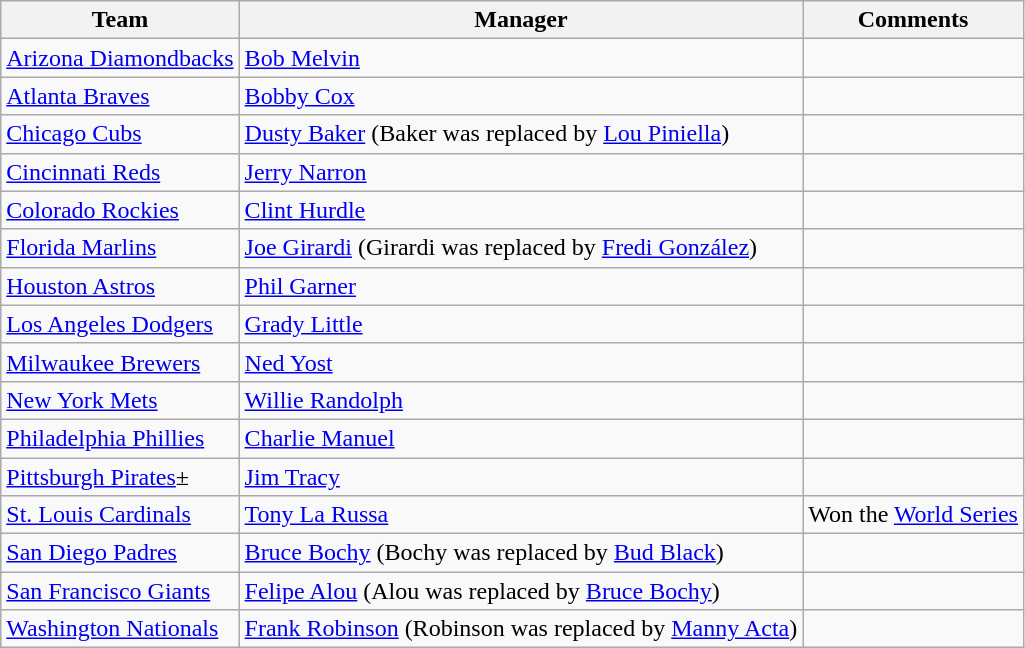<table class="wikitable">
<tr>
<th>Team</th>
<th>Manager</th>
<th>Comments</th>
</tr>
<tr>
<td><a href='#'>Arizona Diamondbacks</a></td>
<td><a href='#'>Bob Melvin</a></td>
<td></td>
</tr>
<tr>
<td><a href='#'>Atlanta Braves</a></td>
<td><a href='#'>Bobby Cox</a></td>
<td></td>
</tr>
<tr>
<td><a href='#'>Chicago Cubs</a></td>
<td><a href='#'>Dusty Baker</a>   (Baker was replaced by <a href='#'>Lou Piniella</a>)</td>
<td></td>
</tr>
<tr>
<td><a href='#'>Cincinnati Reds</a></td>
<td><a href='#'>Jerry Narron</a></td>
<td></td>
</tr>
<tr>
<td><a href='#'>Colorado Rockies</a></td>
<td><a href='#'>Clint Hurdle</a></td>
<td></td>
</tr>
<tr>
<td><a href='#'>Florida Marlins</a></td>
<td><a href='#'>Joe Girardi</a> (Girardi was replaced by <a href='#'>Fredi González</a>)</td>
<td></td>
</tr>
<tr>
<td><a href='#'>Houston Astros</a></td>
<td><a href='#'>Phil Garner</a></td>
<td></td>
</tr>
<tr>
<td><a href='#'>Los Angeles Dodgers</a></td>
<td><a href='#'>Grady Little</a></td>
<td></td>
</tr>
<tr>
<td><a href='#'>Milwaukee Brewers</a></td>
<td><a href='#'>Ned Yost</a></td>
<td></td>
</tr>
<tr>
<td><a href='#'>New York Mets</a></td>
<td><a href='#'>Willie Randolph</a></td>
<td></td>
</tr>
<tr>
<td><a href='#'>Philadelphia Phillies</a></td>
<td><a href='#'>Charlie Manuel</a></td>
<td></td>
</tr>
<tr>
<td><a href='#'>Pittsburgh Pirates</a>±</td>
<td><a href='#'>Jim Tracy</a></td>
<td></td>
</tr>
<tr>
<td><a href='#'>St. Louis Cardinals</a></td>
<td><a href='#'>Tony La Russa</a></td>
<td>Won the <a href='#'>World Series</a></td>
</tr>
<tr>
<td><a href='#'>San Diego Padres</a></td>
<td><a href='#'>Bruce Bochy</a>  (Bochy was replaced by <a href='#'>Bud Black</a>)</td>
<td></td>
</tr>
<tr>
<td><a href='#'>San Francisco Giants</a></td>
<td><a href='#'>Felipe Alou</a> (Alou was replaced by <a href='#'>Bruce Bochy</a>)</td>
<td></td>
</tr>
<tr>
<td><a href='#'>Washington Nationals</a></td>
<td><a href='#'>Frank Robinson</a> (Robinson was replaced by <a href='#'>Manny Acta</a>)</td>
<td></td>
</tr>
</table>
